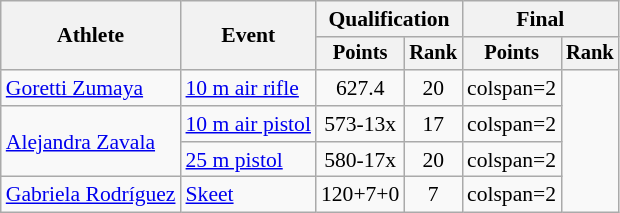<table class=wikitable style=font-size:90%;text-align:center>
<tr>
<th rowspan=2>Athlete</th>
<th rowspan=2>Event</th>
<th colspan=2>Qualification</th>
<th colspan=2>Final</th>
</tr>
<tr style=font-size:95%>
<th>Points</th>
<th>Rank</th>
<th>Points</th>
<th>Rank</th>
</tr>
<tr>
<td align=left><a href='#'>Goretti Zumaya</a></td>
<td align=left><a href='#'>10 m air rifle</a></td>
<td>627.4</td>
<td>20</td>
<td>colspan=2</td>
</tr>
<tr>
<td align=left rowspan=2><a href='#'>Alejandra Zavala</a></td>
<td align=left><a href='#'>10 m air pistol</a></td>
<td>573-13x</td>
<td>17</td>
<td>colspan=2</td>
</tr>
<tr>
<td align=left><a href='#'>25 m pistol</a></td>
<td>580-17x</td>
<td>20</td>
<td>colspan=2</td>
</tr>
<tr>
<td align=left><a href='#'>Gabriela Rodríguez</a></td>
<td align=left><a href='#'>Skeet</a></td>
<td>120+7+0</td>
<td>7</td>
<td>colspan=2</td>
</tr>
</table>
